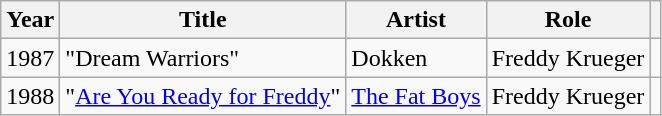<table class="wikitable sortable">
<tr>
<th>Year</th>
<th>Title</th>
<th>Artist</th>
<th>Role</th>
<th scope="col"></th>
</tr>
<tr>
<td>1987</td>
<td>"Dream Warriors"</td>
<td>Dokken</td>
<td>Freddy Krueger</td>
<td></td>
</tr>
<tr>
<td>1988</td>
<td>"<a href='#'>Are You Ready for Freddy</a>"</td>
<td><a href='#'>The Fat Boys</a></td>
<td>Freddy Krueger</td>
<td></td>
</tr>
</table>
